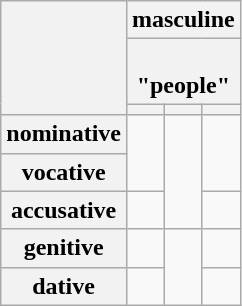<table class="wikitable polytonic">
<tr>
<th rowspan="3"></th>
<th colspan="3">masculine</th>
</tr>
<tr>
<th colspan="3"><br>"people"</th>
</tr>
<tr>
<th></th>
<th></th>
<th></th>
</tr>
<tr>
<th>nominative</th>
<td rowspan="2"></td>
<td rowspan="3"></td>
<td rowspan="2"></td>
</tr>
<tr>
<th>vocative</th>
</tr>
<tr>
<th>accusative</th>
<td></td>
<td></td>
</tr>
<tr>
<th>genitive</th>
<td></td>
<td rowspan="2"></td>
<td></td>
</tr>
<tr>
<th>dative</th>
<td></td>
<td></td>
</tr>
</table>
